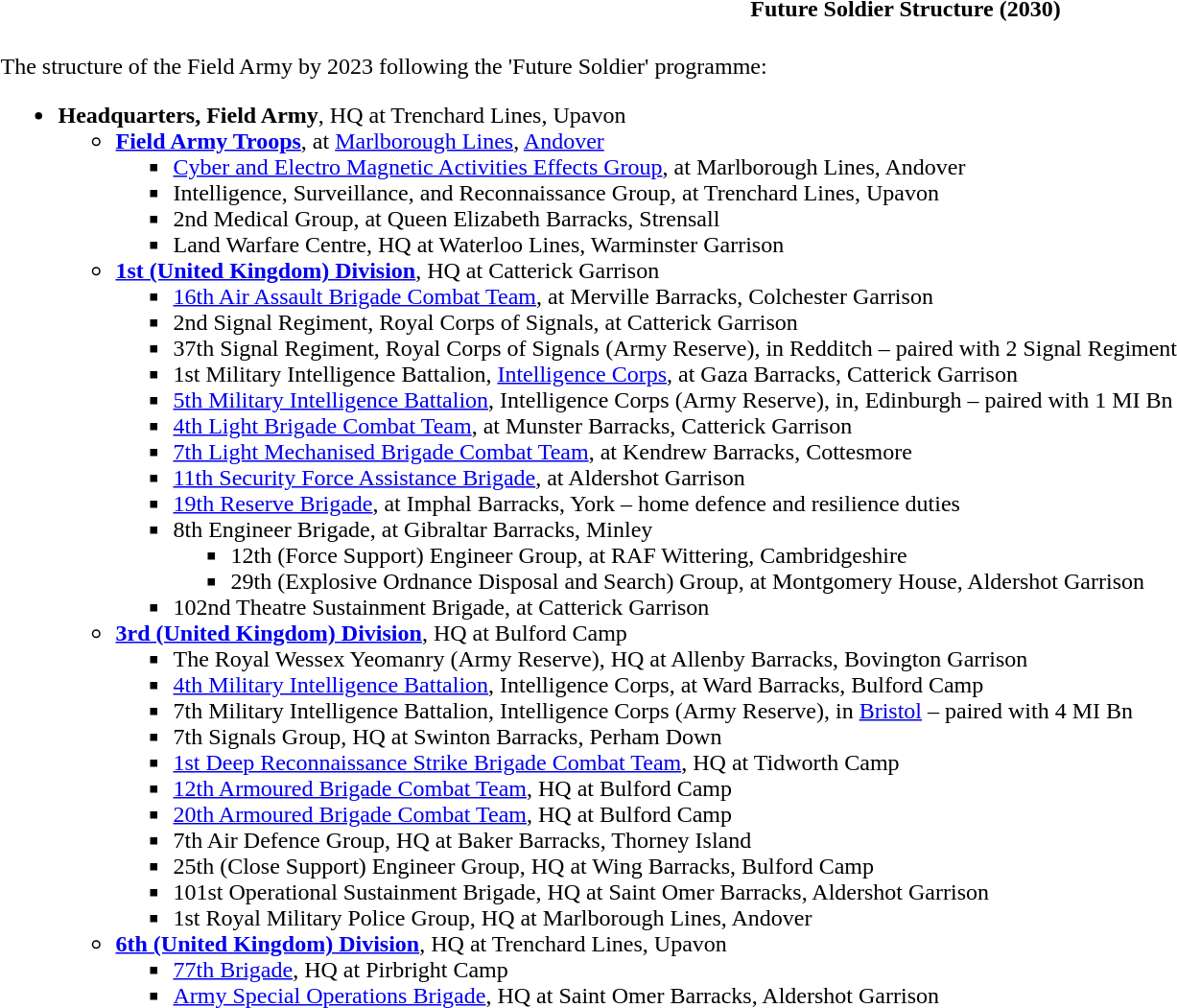<table class="toccolours collapsible collapsed" style="width:100%; background:transparent;">
<tr>
<th colspan=><strong>Future Soldier Structure (2030)</strong></th>
</tr>
<tr>
<td colspan="2"><br>The structure of the Field Army by 2023 following the 'Future Soldier' programme:<ul><li><strong>Headquarters, Field Army</strong>, HQ at Trenchard Lines, Upavon<ul><li><strong><a href='#'>Field Army Troops</a></strong>, at <a href='#'>Marlborough Lines</a>, <a href='#'>Andover</a><ul><li><a href='#'>Cyber and Electro Magnetic Activities Effects Group</a>, at Marlborough Lines, Andover</li><li>Intelligence, Surveillance, and Reconnaissance Group, at Trenchard Lines, Upavon</li><li>2nd Medical Group, at Queen Elizabeth Barracks, Strensall</li><li>Land Warfare Centre, HQ at Waterloo Lines, Warminster Garrison</li></ul></li><li><strong><a href='#'>1st (United Kingdom) Division</a></strong>, HQ at Catterick Garrison<ul><li><a href='#'>16th Air Assault Brigade Combat Team</a>, at Merville Barracks, Colchester Garrison</li><li>2nd Signal Regiment, Royal Corps of Signals, at Catterick Garrison</li><li>37th Signal Regiment, Royal Corps of Signals (Army Reserve), in Redditch – paired with 2 Signal Regiment</li><li>1st Military Intelligence Battalion, <a href='#'>Intelligence Corps</a>, at Gaza Barracks, Catterick Garrison</li><li><a href='#'>5th Military Intelligence Battalion</a>, Intelligence Corps (Army Reserve), in, Edinburgh<em></em> – paired with 1 MI Bn</li><li><a href='#'>4th Light Brigade Combat Team</a>, at Munster Barracks, Catterick Garrison</li><li><a href='#'>7th Light Mechanised Brigade Combat Team</a>, at Kendrew Barracks, Cottesmore</li><li><a href='#'>11th Security Force Assistance Brigade</a>, at Aldershot Garrison</li><li><a href='#'>19th Reserve Brigade</a>, at Imphal Barracks, York – home defence and resilience duties</li><li>8th Engineer Brigade, at Gibraltar Barracks, Minley<ul><li>12th (Force Support) Engineer Group, at RAF Wittering, Cambridgeshire</li><li>29th (Explosive Ordnance Disposal and Search) Group, at Montgomery House, Aldershot Garrison</li></ul></li><li>102nd Theatre Sustainment Brigade, at Catterick Garrison</li></ul></li><li><strong><a href='#'>3rd (United Kingdom) Division</a></strong>, HQ at Bulford Camp<ul><li>The Royal Wessex Yeomanry (Army Reserve), HQ at Allenby Barracks, Bovington Garrison</li><li><a href='#'>4th Military Intelligence Battalion</a>, Intelligence Corps, at Ward Barracks, Bulford Camp<em></em></li><li>7th Military Intelligence Battalion, Intelligence Corps (Army Reserve), in <a href='#'>Bristol</a><em></em> – paired with 4 MI Bn</li><li>7th Signals Group, HQ at Swinton Barracks, Perham Down</li><li><a href='#'>1st Deep Reconnaissance Strike Brigade Combat Team</a>, HQ at Tidworth Camp</li><li><a href='#'>12th Armoured Brigade Combat Team</a>, HQ at Bulford Camp</li><li><a href='#'>20th Armoured Brigade Combat Team</a>, HQ at Bulford Camp</li><li>7th Air Defence Group, HQ at Baker Barracks, Thorney Island</li><li>25th (Close Support) Engineer Group, HQ at Wing Barracks, Bulford Camp</li><li>101st Operational Sustainment Brigade, HQ at Saint Omer Barracks, Aldershot Garrison</li><li>1st Royal Military Police Group, HQ at Marlborough Lines, Andover</li></ul></li><li><strong><a href='#'>6th (United Kingdom) Division</a></strong>, HQ at Trenchard Lines, Upavon<ul><li><a href='#'>77th Brigade</a>, HQ at Pirbright Camp</li><li><a href='#'>Army Special Operations Brigade</a>, HQ at Saint Omer Barracks, Aldershot Garrison</li></ul></li></ul></li></ul></td>
</tr>
</table>
